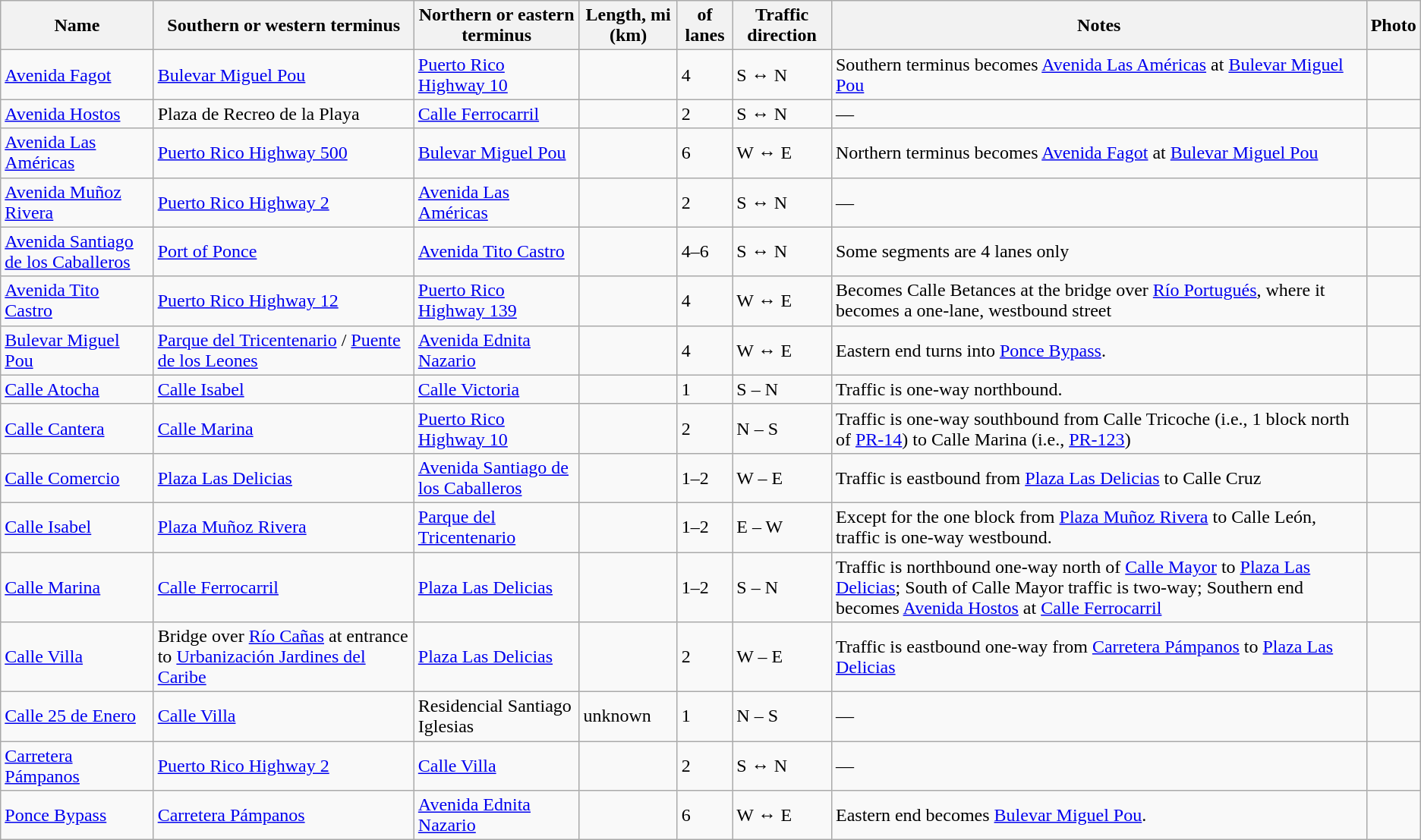<table class=wikitable colspan=9|>
<tr>
<th>Name</th>
<th>Southern or western terminus</th>
<th>Northern or eastern terminus</th>
<th>Length, mi (km)</th>
<th> of lanes</th>
<th>Traffic direction</th>
<th>Notes</th>
<th>Photo</th>
</tr>
<tr>
<td><a href='#'>Avenida Fagot</a></td>
<td><a href='#'>Bulevar Miguel Pou</a></td>
<td><a href='#'>Puerto Rico Highway 10</a></td>
<td></td>
<td>4</td>
<td>S ↔ N</td>
<td>Southern terminus becomes <a href='#'>Avenida Las Américas</a> at <a href='#'>Bulevar Miguel Pou</a></td>
<td></td>
</tr>
<tr>
<td><a href='#'>Avenida Hostos</a></td>
<td>Plaza de Recreo de la Playa</td>
<td><a href='#'>Calle Ferrocarril</a></td>
<td></td>
<td>2</td>
<td>S ↔ N</td>
<td>—</td>
<td></td>
</tr>
<tr>
<td><a href='#'>Avenida Las Américas</a></td>
<td><a href='#'>Puerto Rico Highway 500</a><br></td>
<td><a href='#'>Bulevar Miguel Pou</a></td>
<td></td>
<td>6</td>
<td>W ↔ E</td>
<td>Northern terminus becomes <a href='#'>Avenida Fagot</a> at <a href='#'>Bulevar Miguel Pou</a></td>
<td></td>
</tr>
<tr>
<td><a href='#'>Avenida Muñoz Rivera</a></td>
<td><a href='#'>Puerto Rico Highway 2</a></td>
<td><a href='#'>Avenida Las Américas</a></td>
<td></td>
<td>2</td>
<td>S ↔ N</td>
<td>—</td>
<td></td>
</tr>
<tr>
<td><a href='#'>Avenida Santiago de los Caballeros</a></td>
<td><a href='#'>Port of Ponce</a></td>
<td><a href='#'>Avenida Tito Castro</a></td>
<td></td>
<td>4–6</td>
<td>S ↔ N</td>
<td>Some segments are 4 lanes only</td>
<td></td>
</tr>
<tr>
<td><a href='#'>Avenida Tito Castro</a></td>
<td><a href='#'>Puerto Rico Highway 12</a></td>
<td><a href='#'>Puerto Rico Highway 139</a></td>
<td></td>
<td>4</td>
<td>W ↔ E</td>
<td>Becomes Calle Betances at the bridge over <a href='#'>Río Portugués</a>, where it becomes a one-lane, westbound street</td>
<td></td>
</tr>
<tr>
<td><a href='#'>Bulevar Miguel Pou</a></td>
<td><a href='#'>Parque del Tricentenario</a> / <a href='#'>Puente de los Leones</a></td>
<td><a href='#'>Avenida Ednita Nazario</a></td>
<td></td>
<td>4</td>
<td>W ↔ E</td>
<td>Eastern end turns into <a href='#'>Ponce Bypass</a>.</td>
<td></td>
</tr>
<tr>
<td><a href='#'>Calle Atocha</a></td>
<td><a href='#'>Calle Isabel</a></td>
<td><a href='#'>Calle Victoria</a></td>
<td></td>
<td>1</td>
<td>S – N</td>
<td>Traffic is one-way northbound.</td>
<td></td>
</tr>
<tr>
<td><a href='#'>Calle Cantera</a> </td>
<td><a href='#'>Calle Marina</a></td>
<td><a href='#'>Puerto Rico Highway 10</a></td>
<td></td>
<td>2</td>
<td>N – S</td>
<td>Traffic is one-way southbound from Calle Tricoche (i.e., 1 block north of <a href='#'>PR-14</a>) to Calle Marina (i.e., <a href='#'>PR-123</a>)</td>
<td></td>
</tr>
<tr>
<td><a href='#'>Calle Comercio</a></td>
<td><a href='#'>Plaza Las Delicias</a></td>
<td><a href='#'>Avenida Santiago de los Caballeros</a></td>
<td></td>
<td>1–2</td>
<td>W – E</td>
<td>Traffic is eastbound from <a href='#'>Plaza Las Delicias</a> to Calle Cruz</td>
<td></td>
</tr>
<tr>
<td><a href='#'>Calle Isabel</a></td>
<td><a href='#'>Plaza Muñoz Rivera</a></td>
<td><a href='#'>Parque del Tricentenario</a></td>
<td></td>
<td>1–2</td>
<td>E – W</td>
<td>Except for the one block from <a href='#'>Plaza Muñoz Rivera</a> to Calle León, traffic is one-way westbound.</td>
<td></td>
</tr>
<tr>
<td><a href='#'>Calle Marina</a></td>
<td><a href='#'>Calle Ferrocarril</a></td>
<td><a href='#'>Plaza Las Delicias</a></td>
<td></td>
<td>1–2</td>
<td>S – N</td>
<td>Traffic is northbound one-way north of <a href='#'>Calle Mayor</a> to <a href='#'>Plaza Las Delicias</a>; South of Calle Mayor traffic is two-way; Southern end becomes <a href='#'>Avenida Hostos</a> at <a href='#'>Calle Ferrocarril</a></td>
<td></td>
</tr>
<tr>
<td><a href='#'>Calle Villa</a></td>
<td>Bridge over <a href='#'>Río Cañas</a> at entrance to <a href='#'>Urbanización Jardines del Caribe</a></td>
<td><a href='#'>Plaza Las Delicias</a></td>
<td></td>
<td>2</td>
<td>W – E</td>
<td>Traffic is eastbound one-way from <a href='#'>Carretera Pámpanos</a> to <a href='#'>Plaza Las Delicias</a></td>
<td></td>
</tr>
<tr>
<td><a href='#'>Calle 25 de Enero</a></td>
<td><a href='#'>Calle Villa</a></td>
<td>Residencial Santiago Iglesias</td>
<td>unknown</td>
<td>1</td>
<td>N – S</td>
<td>—</td>
<td></td>
</tr>
<tr>
<td><a href='#'>Carretera Pámpanos</a></td>
<td><a href='#'>Puerto Rico Highway 2</a></td>
<td><a href='#'>Calle Villa</a></td>
<td></td>
<td>2</td>
<td>S ↔ N</td>
<td>—</td>
<td></td>
</tr>
<tr>
<td><a href='#'>Ponce Bypass</a></td>
<td><a href='#'>Carretera Pámpanos</a></td>
<td><a href='#'>Avenida Ednita Nazario</a></td>
<td></td>
<td>6</td>
<td>W ↔ E</td>
<td>Eastern end becomes <a href='#'>Bulevar Miguel Pou</a>.</td>
<td></td>
</tr>
</table>
